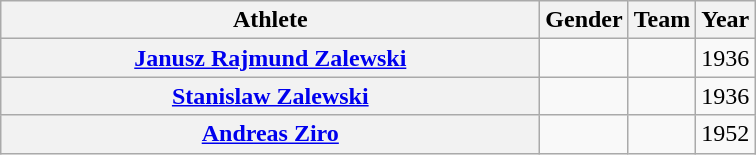<table class="wikitable plainrowheaders">
<tr>
<th scope="col" style="width:22em">Athlete</th>
<th scope="col">Gender</th>
<th scope="col">Team</th>
<th scope="col">Year</th>
</tr>
<tr>
<th scope="row"><a href='#'>Janusz Rajmund Zalewski</a></th>
<td style="text-align:center"></td>
<td></td>
<td>1936</td>
</tr>
<tr>
<th scope="row"><a href='#'>Stanislaw Zalewski</a></th>
<td style="text-align:center"></td>
<td></td>
<td>1936</td>
</tr>
<tr>
<th scope="row"><a href='#'>Andreas Ziro</a></th>
<td style="text-align:center"></td>
<td></td>
<td>1952</td>
</tr>
</table>
